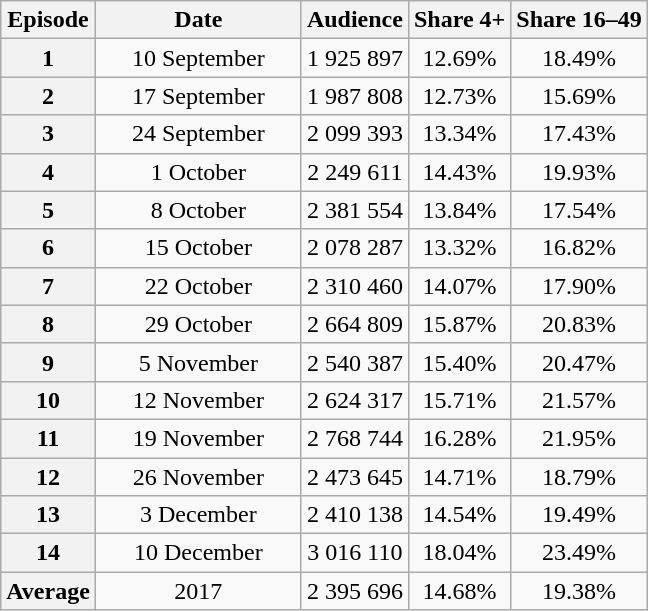<table class="wikitable sortable" style="text-align:center">
<tr>
<th>Episode</th>
<th scope="col" style="width:130px;">Date</th>
<th>Audience</th>
<th>Share 4+</th>
<th>Share 16–49</th>
</tr>
<tr>
<th>1</th>
<td>10 September</td>
<td>1 925 897</td>
<td>12.69%</td>
<td>18.49%</td>
</tr>
<tr>
<th>2</th>
<td>17 September</td>
<td>1 987 808</td>
<td>12.73%</td>
<td>15.69%</td>
</tr>
<tr>
<th>3</th>
<td>24 September</td>
<td>2 099 393</td>
<td>13.34%</td>
<td>17.43%</td>
</tr>
<tr>
<th>4</th>
<td>1 October</td>
<td>2 249 611</td>
<td>14.43%</td>
<td>19.93%</td>
</tr>
<tr>
<th>5</th>
<td>8 October</td>
<td>2 381 554</td>
<td>13.84%</td>
<td>17.54%</td>
</tr>
<tr>
<th>6</th>
<td>15 October</td>
<td>2 078 287</td>
<td>13.32%</td>
<td>16.82%</td>
</tr>
<tr>
<th>7</th>
<td>22 October</td>
<td>2 310 460</td>
<td>14.07%</td>
<td>17.90%</td>
</tr>
<tr>
<th>8</th>
<td>29 October</td>
<td>2 664 809</td>
<td>15.87%</td>
<td>20.83%</td>
</tr>
<tr>
<th>9</th>
<td>5 November</td>
<td>2 540 387</td>
<td>15.40%</td>
<td>20.47%</td>
</tr>
<tr>
<th>10</th>
<td>12 November</td>
<td>2 624 317</td>
<td>15.71%</td>
<td>21.57%</td>
</tr>
<tr>
<th>11</th>
<td>19 November</td>
<td>2 768 744</td>
<td>16.28%</td>
<td>21.95%</td>
</tr>
<tr>
<th>12</th>
<td>26 November</td>
<td>2 473 645</td>
<td>14.71%</td>
<td>18.79%</td>
</tr>
<tr>
<th>13</th>
<td>3 December</td>
<td>2 410 138</td>
<td>14.54%</td>
<td>19.49%</td>
</tr>
<tr>
<th>14</th>
<td>10 December</td>
<td>3 016 110</td>
<td>18.04%</td>
<td>23.49%</td>
</tr>
<tr>
<th>Average</th>
<td>2017</td>
<td>2 395 696</td>
<td>14.68%</td>
<td>19.38%</td>
</tr>
</table>
